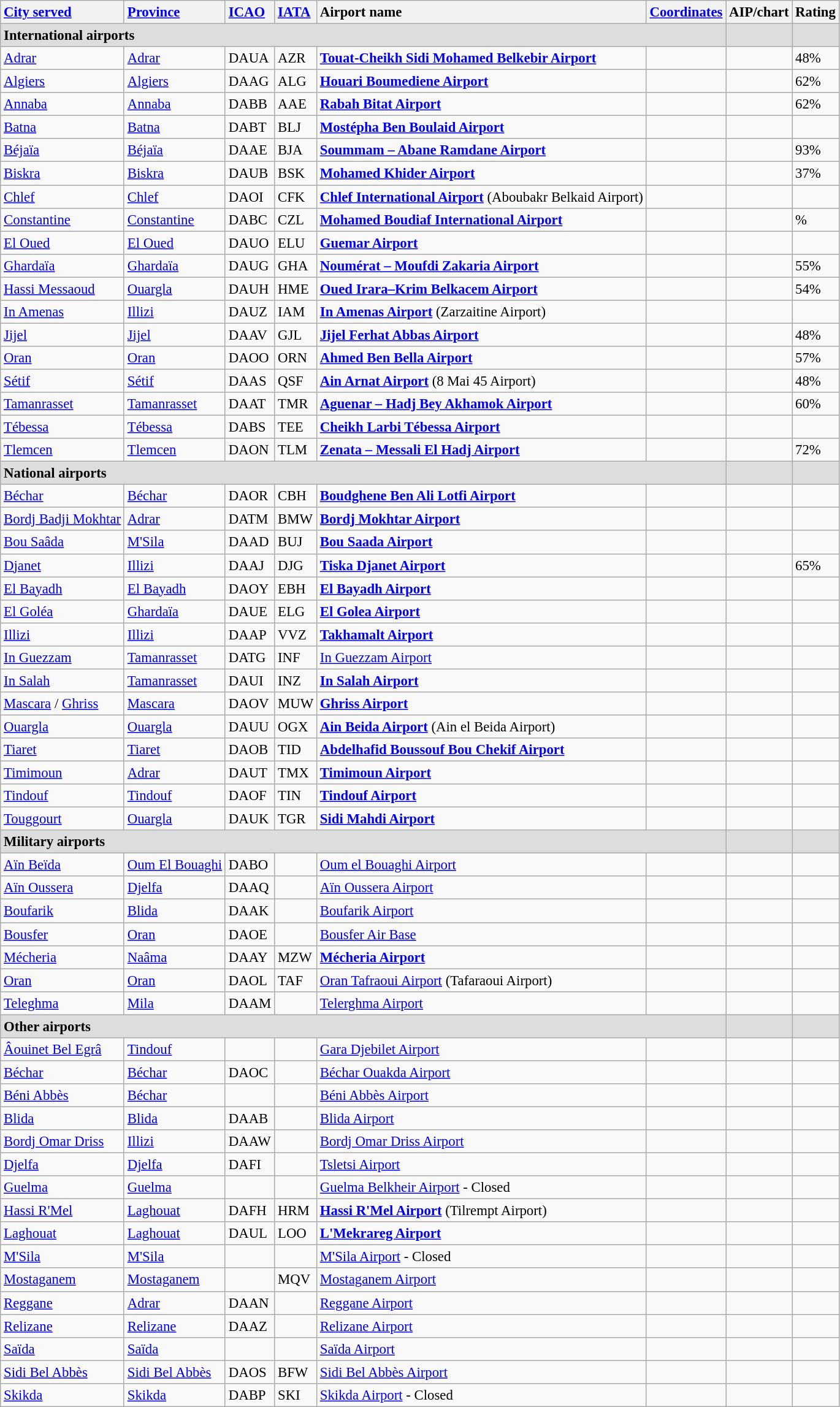<table class="wikitable sortable" style="font-size:95%;">
<tr valign=baseline>
<th style="text-align:left; white-space:nowrap;"><a href='#'>City served</a></th>
<th style="text-align:left;"><a href='#'>Province</a></th>
<th style="text-align:left;"><a href='#'>ICAO</a></th>
<th style="text-align:left;"><a href='#'>IATA</a></th>
<th style="text-align:left; white-space:nowrap;">Airport name</th>
<th style="text-align:left;"><a href='#'>Coordinates</a></th>
<th style="text-align:left;" class="unsortable">AIP/chart</th>
<th>Rating</th>
</tr>
<tr class="sortbottom" style="font-weight:bold; background:#DDDDDD;">
<td colspan="6">International airports</td>
<td></td>
<td></td>
</tr>
<tr valign=top>
<td><a href='#'>Adrar</a></td>
<td><a href='#'>Adrar</a></td>
<td>DAUA</td>
<td>AZR</td>
<td><strong><a href='#'>Touat-Cheikh Sidi Mohamed Belkebir Airport</a></strong></td>
<td><small></small></td>
<td><small> </small></td>
<td>48%</td>
</tr>
<tr valign=top>
<td><a href='#'>Algiers</a></td>
<td><a href='#'>Algiers</a></td>
<td>DAAG</td>
<td>ALG</td>
<td><strong><a href='#'>Houari Boumediene Airport</a></strong></td>
<td><small></small></td>
<td><small> </small></td>
<td>62%</td>
</tr>
<tr valign=top>
<td><a href='#'>Annaba</a></td>
<td><a href='#'>Annaba</a></td>
<td>DABB</td>
<td>AAE</td>
<td><strong><a href='#'>Rabah Bitat Airport</a></strong></td>
<td><small></small></td>
<td><small> </small></td>
<td>62%</td>
</tr>
<tr valign=top>
<td><a href='#'>Batna</a></td>
<td><a href='#'>Batna</a></td>
<td>DABT</td>
<td>BLJ</td>
<td><strong><a href='#'>Mostépha Ben Boulaid Airport</a></strong></td>
<td><small></small></td>
<td><small> </small></td>
<td></td>
</tr>
<tr valign=top>
<td><a href='#'>Béjaïa</a></td>
<td><a href='#'>Béjaïa</a></td>
<td>DAAE</td>
<td>BJA</td>
<td><strong><a href='#'>Soummam – Abane Ramdane Airport</a></strong></td>
<td><small></small></td>
<td><small> </small></td>
<td>93%</td>
</tr>
<tr valign=top>
<td><a href='#'>Biskra</a></td>
<td><a href='#'>Biskra</a></td>
<td>DAUB</td>
<td>BSK</td>
<td><strong><a href='#'>Mohamed Khider Airport</a></strong></td>
<td><small></small></td>
<td><small> </small></td>
<td>37%</td>
</tr>
<tr valign=top>
<td><a href='#'>Chlef</a></td>
<td><a href='#'>Chlef</a></td>
<td>DAOI</td>
<td>CFK</td>
<td><strong><a href='#'>Chlef International Airport</a></strong> (Aboubakr Belkaid Airport)</td>
<td><small></small></td>
<td><small> </small></td>
<td></td>
</tr>
<tr valign=top>
<td><a href='#'>Constantine</a></td>
<td><a href='#'>Constantine</a></td>
<td>DABC</td>
<td>CZL</td>
<td><strong><a href='#'>Mohamed Boudiaf International Airport</a></strong></td>
<td><small></small></td>
<td><small> </small></td>
<td>%</td>
</tr>
<tr valign=top>
<td><a href='#'>El Oued</a></td>
<td><a href='#'>El Oued</a></td>
<td>DAUO</td>
<td>ELU</td>
<td><strong><a href='#'>Guemar Airport</a></strong></td>
<td><small></small></td>
<td><small> </small></td>
<td></td>
</tr>
<tr valign=top>
<td><a href='#'>Ghardaïa</a></td>
<td><a href='#'>Ghardaïa</a></td>
<td>DAUG</td>
<td>GHA</td>
<td><strong><a href='#'>Noumérat – Moufdi Zakaria Airport</a></strong></td>
<td><small></small></td>
<td><small> </small></td>
<td>55%</td>
</tr>
<tr valign=top>
<td><a href='#'>Hassi Messaoud</a></td>
<td><a href='#'>Ouargla</a></td>
<td>DAUH</td>
<td>HME</td>
<td><strong><a href='#'>Oued Irara–Krim Belkacem Airport</a></strong></td>
<td><small></small></td>
<td><small> </small></td>
<td>54%</td>
</tr>
<tr valign=top>
<td><a href='#'>In Amenas</a></td>
<td><a href='#'>Illizi</a></td>
<td>DAUZ</td>
<td>IAM</td>
<td><strong><a href='#'>In Amenas Airport</a></strong> (Zarzaitine Airport)</td>
<td><small></small></td>
<td><small> </small></td>
<td></td>
</tr>
<tr valign=top>
<td><a href='#'>Jijel</a></td>
<td><a href='#'>Jijel</a></td>
<td>DAAV</td>
<td>GJL</td>
<td><strong><a href='#'>Jijel Ferhat Abbas Airport</a></strong></td>
<td><small></small></td>
<td><small> </small></td>
<td>48%</td>
</tr>
<tr valign=top>
<td><a href='#'>Oran</a></td>
<td><a href='#'>Oran</a></td>
<td>DAOO</td>
<td>ORN</td>
<td><strong><a href='#'>Ahmed Ben Bella Airport</a></strong></td>
<td><small></small></td>
<td><small> </small></td>
<td>57%</td>
</tr>
<tr valign=top>
<td><a href='#'>Sétif</a></td>
<td><a href='#'>Sétif</a></td>
<td>DAAS</td>
<td>QSF</td>
<td><strong><a href='#'>Ain Arnat Airport</a></strong> (8 Mai 45 Airport)</td>
<td><small></small></td>
<td><small> </small></td>
<td>48%</td>
</tr>
<tr valign=top>
<td><a href='#'>Tamanrasset</a></td>
<td><a href='#'>Tamanrasset</a></td>
<td>DAAT</td>
<td>TMR</td>
<td><strong><a href='#'>Aguenar – Hadj Bey Akhamok Airport</a></strong></td>
<td><small></small></td>
<td><small> </small></td>
<td>60%</td>
</tr>
<tr valign=top>
<td><a href='#'>Tébessa</a></td>
<td><a href='#'>Tébessa</a></td>
<td>DABS</td>
<td>TEE</td>
<td><strong><a href='#'>Cheikh Larbi Tébessa Airport</a></strong></td>
<td><small></small></td>
<td><small> </small></td>
<td></td>
</tr>
<tr valign=top>
<td><a href='#'>Tlemcen</a></td>
<td><a href='#'>Tlemcen</a></td>
<td>DAON</td>
<td>TLM</td>
<td><strong><a href='#'>Zenata – Messali El Hadj Airport</a></strong></td>
<td><small></small></td>
<td><small> </small></td>
<td>72%</td>
</tr>
<tr class="sortbottom" style="font-weight:bold; background:#DDDDDD;">
<td colspan="6">National airports</td>
<td></td>
<td></td>
</tr>
<tr valign=top>
<td><a href='#'>Béchar</a></td>
<td><a href='#'>Béchar</a></td>
<td>DAOR</td>
<td>CBH</td>
<td><strong><a href='#'>Boudghene Ben Ali Lotfi Airport</a></strong></td>
<td><small></small></td>
<td><small> </small></td>
<td></td>
</tr>
<tr valign=top>
<td><a href='#'>Bordj Badji Mokhtar</a></td>
<td><a href='#'>Adrar</a></td>
<td>DATM</td>
<td>BMW</td>
<td><strong><a href='#'>Bordj Mokhtar Airport</a></strong></td>
<td><small></small></td>
<td><small> </small></td>
<td></td>
</tr>
<tr valign=top>
<td><a href='#'>Bou Saâda</a></td>
<td><a href='#'>M'Sila</a></td>
<td>DAAD</td>
<td>BUJ</td>
<td><strong><a href='#'>Bou Saada Airport</a></strong></td>
<td><small></small></td>
<td><small> </small></td>
<td></td>
</tr>
<tr valign=top>
<td><a href='#'>Djanet</a></td>
<td><a href='#'>Illizi</a></td>
<td>DAAJ</td>
<td>DJG</td>
<td><strong><a href='#'>Tiska Djanet Airport</a></strong></td>
<td><small></small></td>
<td><small> </small></td>
<td>65%</td>
</tr>
<tr valign=top>
<td><a href='#'>El Bayadh</a></td>
<td><a href='#'>El Bayadh</a></td>
<td>DAOY</td>
<td>EBH</td>
<td><strong><a href='#'>El Bayadh Airport</a></strong></td>
<td><small></small></td>
<td><small> </small></td>
<td></td>
</tr>
<tr valign=top>
<td><a href='#'>El Goléa</a></td>
<td><a href='#'>Ghardaïa</a></td>
<td>DAUE</td>
<td>ELG</td>
<td><strong><a href='#'>El Golea Airport</a></strong></td>
<td><small></small></td>
<td><small> </small></td>
<td></td>
</tr>
<tr valign=top>
<td><a href='#'>Illizi</a></td>
<td><a href='#'>Illizi</a></td>
<td>DAAP</td>
<td>VVZ</td>
<td><strong><a href='#'>Takhamalt Airport</a></strong></td>
<td><small></small></td>
<td><small> </small></td>
<td></td>
</tr>
<tr valign=top>
<td><a href='#'>In Guezzam</a></td>
<td><a href='#'>Tamanrasset</a></td>
<td>DATG</td>
<td>INF</td>
<td><a href='#'>In Guezzam Airport</a></td>
<td><small></small></td>
<td><small> </small></td>
<td></td>
</tr>
<tr valign=top>
<td><a href='#'>In Salah</a></td>
<td><a href='#'>Tamanrasset</a></td>
<td>DAUI</td>
<td>INZ</td>
<td><strong><a href='#'>In Salah Airport</a></strong></td>
<td><small></small></td>
<td><small> </small></td>
<td></td>
</tr>
<tr valign=top>
<td><a href='#'>Mascara</a> / <a href='#'>Ghriss</a></td>
<td><a href='#'>Mascara</a></td>
<td>DAOV</td>
<td>MUW</td>
<td><strong><a href='#'>Ghriss Airport</a></strong></td>
<td><small></small></td>
<td><small> </small></td>
<td></td>
</tr>
<tr valign=top>
<td><a href='#'>Ouargla</a></td>
<td><a href='#'>Ouargla</a></td>
<td>DAUU</td>
<td>OGX</td>
<td><strong><a href='#'>Ain Beida Airport</a></strong> (Ain el Beida Airport)</td>
<td><small></small></td>
<td><small> </small></td>
<td></td>
</tr>
<tr valign=top>
<td><a href='#'>Tiaret</a></td>
<td><a href='#'>Tiaret</a></td>
<td>DAOB</td>
<td>TID</td>
<td><strong><a href='#'>Abdelhafid Boussouf Bou Chekif Airport</a></strong></td>
<td><small></small></td>
<td><small> </small></td>
<td></td>
</tr>
<tr valign=top>
<td><a href='#'>Timimoun</a></td>
<td><a href='#'>Adrar</a></td>
<td>DAUT</td>
<td>TMX</td>
<td><strong><a href='#'>Timimoun Airport</a></strong></td>
<td><small></small></td>
<td><small> </small></td>
<td></td>
</tr>
<tr valign=top>
<td><a href='#'>Tindouf</a></td>
<td><a href='#'>Tindouf</a></td>
<td>DAOF</td>
<td>TIN</td>
<td><strong><a href='#'>Tindouf Airport</a></strong></td>
<td><small></small></td>
<td><small> </small></td>
<td></td>
</tr>
<tr valign=top>
<td><a href='#'>Touggourt</a></td>
<td><a href='#'>Ouargla</a></td>
<td>DAUK</td>
<td>TGR</td>
<td><strong><a href='#'>Sidi Mahdi Airport</a></strong></td>
<td><small></small></td>
<td><small> </small></td>
<td></td>
</tr>
<tr class="sortbottom" style="font-weight:bold; background:#DDDDDD;">
<td colspan="6">Military airports</td>
<td></td>
<td></td>
</tr>
<tr valign=top>
<td><a href='#'>Aïn Beïda</a></td>
<td><a href='#'>Oum El Bouaghi</a></td>
<td>DABO</td>
<td></td>
<td><a href='#'>Oum el Bouaghi Airport</a></td>
<td></td>
<td></td>
<td></td>
</tr>
<tr valign=top>
<td><a href='#'>Aïn Oussera</a></td>
<td><a href='#'>Djelfa</a></td>
<td>DAAQ</td>
<td></td>
<td><a href='#'>Aïn Oussera Airport</a></td>
<td><small></small></td>
<td></td>
<td></td>
</tr>
<tr valign=top>
<td><a href='#'>Boufarik</a></td>
<td><a href='#'>Blida</a></td>
<td>DAAK</td>
<td></td>
<td><a href='#'>Boufarik Airport</a></td>
<td><small></small></td>
<td></td>
<td></td>
</tr>
<tr valign=top>
<td><a href='#'>Bousfer</a></td>
<td><a href='#'>Oran</a></td>
<td>DAOE</td>
<td></td>
<td><a href='#'>Bousfer Air Base</a></td>
<td><small></small></td>
<td></td>
<td></td>
</tr>
<tr valign=top>
<td><a href='#'>Mécheria</a></td>
<td><a href='#'>Naâma</a></td>
<td>DAAY</td>
<td>MZW</td>
<td><strong><a href='#'>Mécheria Airport</a></strong></td>
<td><small></small></td>
<td></td>
<td></td>
</tr>
<tr valign=top>
<td><a href='#'>Oran</a></td>
<td><a href='#'>Oran</a></td>
<td>DAOL</td>
<td>TAF</td>
<td><a href='#'>Oran Tafraoui Airport</a> (Tafaraoui Airport)</td>
<td><small></small></td>
<td></td>
<td></td>
</tr>
<tr valign=top>
<td><a href='#'>Teleghma</a></td>
<td><a href='#'>Mila</a></td>
<td>DAAM</td>
<td></td>
<td><a href='#'>Telerghma Airport</a></td>
<td><small></small></td>
<td></td>
<td></td>
</tr>
<tr class="sortbottom" style="font-weight:bold; background:#DDDDDD;">
<td colspan="6">Other airports</td>
<td></td>
<td></td>
</tr>
<tr valign=top>
<td><a href='#'>Âouinet Bel Egrâ</a></td>
<td><a href='#'>Tindouf</a></td>
<td></td>
<td></td>
<td><a href='#'>Gara Djebilet Airport</a></td>
<td><small></small></td>
<td></td>
<td></td>
</tr>
<tr valign=top>
<td><a href='#'>Béchar</a></td>
<td><a href='#'>Béchar</a></td>
<td>DAOC</td>
<td></td>
<td><a href='#'>Béchar Ouakda Airport</a></td>
<td><small></small></td>
<td></td>
<td></td>
</tr>
<tr valign=top>
<td><a href='#'>Béni Abbès</a></td>
<td><a href='#'>Béchar</a></td>
<td></td>
<td></td>
<td><a href='#'>Béni Abbès Airport</a></td>
<td><small></small></td>
<td></td>
<td></td>
</tr>
<tr valign=top>
<td><a href='#'>Blida</a></td>
<td><a href='#'>Blida</a></td>
<td>DAAB</td>
<td></td>
<td><a href='#'>Blida Airport</a></td>
<td><small></small></td>
<td></td>
<td></td>
</tr>
<tr valign=top>
<td><a href='#'>Bordj Omar Driss</a></td>
<td><a href='#'>Illizi</a></td>
<td>DAAW</td>
<td></td>
<td><a href='#'>Bordj Omar Driss Airport</a></td>
<td><small></small></td>
<td></td>
<td></td>
</tr>
<tr valign=top>
<td><a href='#'>Djelfa</a></td>
<td><a href='#'>Djelfa</a></td>
<td>DAFI</td>
<td></td>
<td><a href='#'>Tsletsi Airport</a></td>
<td><small></small></td>
<td></td>
<td></td>
</tr>
<tr valign=top>
<td><a href='#'>Guelma</a></td>
<td><a href='#'>Guelma</a></td>
<td></td>
<td></td>
<td><a href='#'>Guelma Belkheir Airport</a> - Closed</td>
<td><small></small></td>
<td></td>
<td></td>
</tr>
<tr valign=top>
<td><a href='#'>Hassi R'Mel</a></td>
<td><a href='#'>Laghouat</a></td>
<td>DAFH</td>
<td>HRM</td>
<td><strong><a href='#'>Hassi R'Mel Airport</a></strong> (Tilrempt Airport)</td>
<td><small></small></td>
<td></td>
<td></td>
</tr>
<tr valign=top>
<td><a href='#'>Laghouat</a></td>
<td><a href='#'>Laghouat</a></td>
<td>DAUL</td>
<td>LOO</td>
<td><strong><a href='#'>L'Mekrareg Airport</a></strong></td>
<td><small></small></td>
<td></td>
<td></td>
</tr>
<tr valign=top>
<td><a href='#'>M'Sila</a></td>
<td><a href='#'>M'Sila</a></td>
<td></td>
<td></td>
<td><a href='#'>M'Sila Airport</a> - Closed</td>
<td><small></small></td>
<td></td>
<td></td>
</tr>
<tr valign=top>
<td><a href='#'>Mostaganem</a></td>
<td><a href='#'>Mostaganem</a></td>
<td></td>
<td>MQV</td>
<td><a href='#'>Mostaganem Airport</a></td>
<td><small></small></td>
<td></td>
<td></td>
</tr>
<tr valign=top>
<td><a href='#'>Reggane</a></td>
<td><a href='#'>Adrar</a></td>
<td>DAAN</td>
<td></td>
<td><a href='#'>Reggane Airport</a></td>
<td><small></small></td>
<td></td>
<td></td>
</tr>
<tr valign=top>
<td><a href='#'>Relizane</a></td>
<td><a href='#'>Relizane</a></td>
<td>DAAZ</td>
<td></td>
<td><a href='#'>Relizane Airport</a></td>
<td><small></small></td>
<td></td>
<td></td>
</tr>
<tr valign=top>
<td><a href='#'>Saïda</a></td>
<td><a href='#'>Saïda</a></td>
<td></td>
<td></td>
<td><a href='#'>Saïda Airport</a></td>
<td><small></small></td>
<td></td>
<td></td>
</tr>
<tr valign=top>
<td><a href='#'>Sidi Bel Abbès</a></td>
<td><a href='#'>Sidi Bel Abbès</a></td>
<td>DAOS</td>
<td>BFW</td>
<td><a href='#'>Sidi Bel Abbès Airport</a></td>
<td><small></small></td>
<td></td>
<td></td>
</tr>
<tr valign=top>
<td><a href='#'>Skikda</a></td>
<td><a href='#'>Skikda</a></td>
<td>DABP</td>
<td>SKI</td>
<td><a href='#'>Skikda Airport</a> - Closed</td>
<td><small></small></td>
<td></td>
<td></td>
</tr>
</table>
